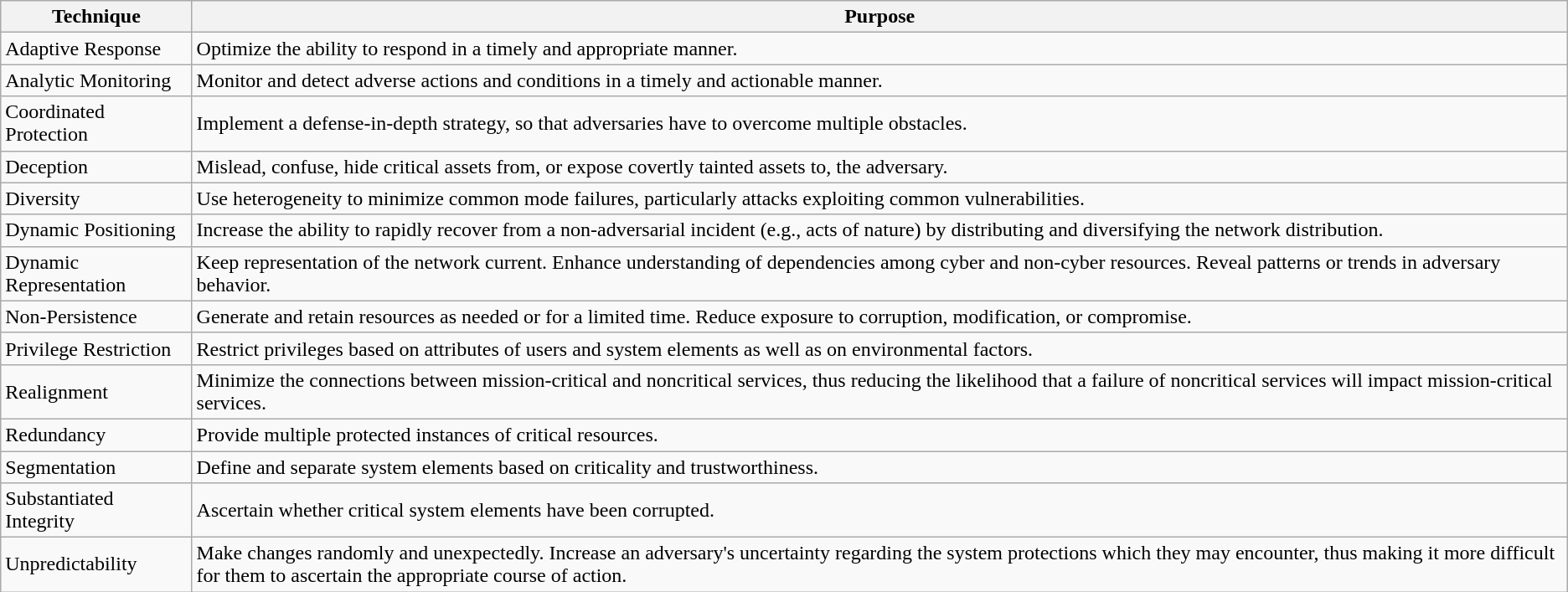<table class="wikitable">
<tr>
<th>Technique</th>
<th>Purpose</th>
</tr>
<tr>
<td>Adaptive Response</td>
<td>Optimize the ability to respond in a timely and appropriate manner.</td>
</tr>
<tr>
<td>Analytic Monitoring</td>
<td>Monitor and detect adverse actions and conditions in a timely and actionable manner.</td>
</tr>
<tr>
<td>Coordinated Protection</td>
<td>Implement a defense-in-depth strategy, so that adversaries have to overcome multiple obstacles.</td>
</tr>
<tr>
<td>Deception</td>
<td>Mislead, confuse, hide critical assets from, or expose covertly tainted assets to, the adversary.</td>
</tr>
<tr>
<td>Diversity</td>
<td>Use heterogeneity to minimize common mode failures, particularly attacks exploiting common vulnerabilities.</td>
</tr>
<tr>
<td>Dynamic Positioning</td>
<td>Increase the ability to rapidly recover from a non-adversarial incident (e.g., acts of nature) by distributing and diversifying the network distribution.</td>
</tr>
<tr>
<td>Dynamic Representation</td>
<td>Keep representation of the network current. Enhance understanding of dependencies among cyber and non-cyber resources. Reveal patterns or trends in adversary behavior.</td>
</tr>
<tr>
<td>Non-Persistence</td>
<td>Generate and retain resources as needed or for a limited time. Reduce exposure to corruption, modification, or compromise.</td>
</tr>
<tr>
<td>Privilege Restriction</td>
<td>Restrict privileges based on attributes of users and system elements as well as on environmental factors.</td>
</tr>
<tr>
<td>Realignment</td>
<td>Minimize the connections between mission-critical and noncritical services, thus reducing the likelihood that a failure of noncritical services will impact mission-critical services.</td>
</tr>
<tr>
<td>Redundancy</td>
<td>Provide multiple protected instances of critical resources.</td>
</tr>
<tr>
<td>Segmentation</td>
<td>Define and separate system elements based on criticality and trustworthiness.</td>
</tr>
<tr>
<td>Substantiated Integrity</td>
<td>Ascertain whether critical system elements have been corrupted.</td>
</tr>
<tr>
<td>Unpredictability</td>
<td>Make changes randomly and unexpectedly. Increase an adversary's uncertainty regarding the system protections which they may encounter, thus making it more difficult for them to ascertain the appropriate course of action.</td>
</tr>
</table>
